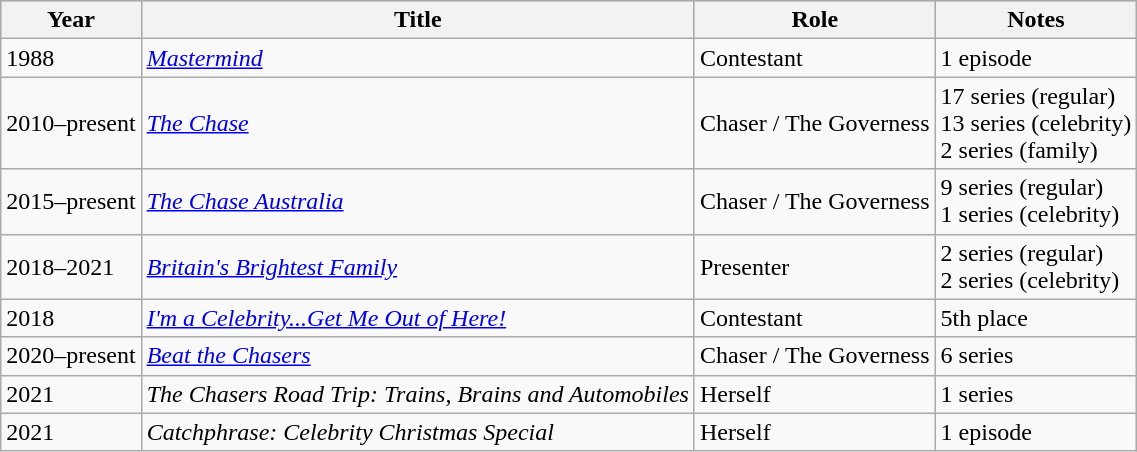<table class="wikitable">
<tr style="background:#b0c4de; text-align:center;">
<th>Year</th>
<th>Title</th>
<th>Role</th>
<th>Notes</th>
</tr>
<tr>
<td>1988</td>
<td><em><a href='#'>Mastermind</a></em></td>
<td>Contestant</td>
<td>1 episode</td>
</tr>
<tr>
<td>2010–present</td>
<td><em><a href='#'>The Chase</a></em></td>
<td>Chaser / The Governess</td>
<td>17 series (regular)<br>13 series (celebrity)<br>2 series (family)</td>
</tr>
<tr>
<td>2015–present</td>
<td><em><a href='#'>The Chase Australia</a></em></td>
<td>Chaser / The Governess</td>
<td>9 series (regular) <br> 1 series (celebrity)</td>
</tr>
<tr>
<td>2018–2021</td>
<td><em><a href='#'>Britain's Brightest Family</a></em></td>
<td>Presenter</td>
<td>2 series (regular) <br> 2 series (celebrity)</td>
</tr>
<tr>
<td>2018</td>
<td><em><a href='#'>I'm a Celebrity...Get Me Out of Here!</a></em></td>
<td>Contestant</td>
<td>5th place</td>
</tr>
<tr>
<td>2020–present</td>
<td><em><a href='#'>Beat the Chasers</a></em></td>
<td>Chaser / The Governess</td>
<td>6 series</td>
</tr>
<tr>
<td>2021</td>
<td><em>The Chasers Road Trip: Trains, Brains and Automobiles</em></td>
<td>Herself</td>
<td>1 series</td>
</tr>
<tr>
<td>2021</td>
<td><em>Catchphrase: Celebrity Christmas Special</em></td>
<td>Herself</td>
<td>1 episode</td>
</tr>
</table>
